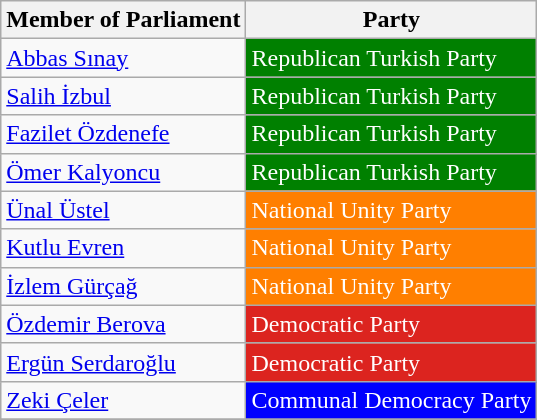<table class="wikitable">
<tr>
<th>Member of Parliament</th>
<th>Party</th>
</tr>
<tr>
<td><a href='#'>Abbas Sınay</a></td>
<td style="background:#008000; color:white">Republican Turkish Party</td>
</tr>
<tr>
<td><a href='#'>Salih İzbul</a></td>
<td style="background:#008000; color:white">Republican Turkish Party</td>
</tr>
<tr>
<td><a href='#'>Fazilet Özdenefe</a></td>
<td style="background:#008000; color:white">Republican Turkish Party</td>
</tr>
<tr>
<td><a href='#'>Ömer Kalyoncu</a></td>
<td style="background:#008000; color:white">Republican Turkish Party</td>
</tr>
<tr>
<td><a href='#'>Ünal Üstel</a></td>
<td style="background:#FF7F00; color:white">National Unity Party</td>
</tr>
<tr>
<td><a href='#'>Kutlu Evren</a></td>
<td style="background:#FF7F00; color:white">National Unity Party</td>
</tr>
<tr>
<td><a href='#'>İzlem Gürçağ</a></td>
<td style="background:#FF7F00; color:white">National Unity Party</td>
</tr>
<tr>
<td><a href='#'>Özdemir Berova</a></td>
<td style="background:#DC241f; color:white">Democratic Party</td>
</tr>
<tr>
<td><a href='#'>Ergün Serdaroğlu</a></td>
<td style="background:#DC241f; color:white">Democratic Party</td>
</tr>
<tr>
<td><a href='#'>Zeki Çeler</a></td>
<td style="background:#0000FF; color:white">Communal Democracy Party</td>
</tr>
<tr>
</tr>
</table>
